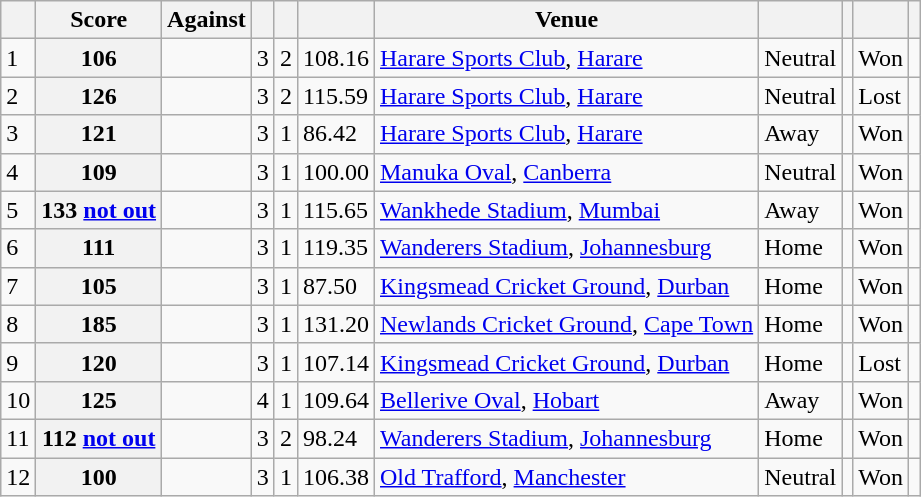<table class="wikitable sortable">
<tr>
<th></th>
<th>Score</th>
<th>Against</th>
<th><a href='#'></a></th>
<th><a href='#'></a></th>
<th><a href='#'></a></th>
<th>Venue</th>
<th></th>
<th></th>
<th></th>
<th class="unsortable" scope="col"></th>
</tr>
<tr>
<td>1</td>
<th scope="row"> 106</th>
<td></td>
<td>3</td>
<td>2</td>
<td>108.16</td>
<td><a href='#'>Harare Sports Club</a>, <a href='#'>Harare</a></td>
<td>Neutral</td>
<td></td>
<td>Won</td>
<td></td>
</tr>
<tr>
<td>2</td>
<th scope="row"> 126</th>
<td></td>
<td>3</td>
<td>2</td>
<td>115.59</td>
<td><a href='#'>Harare Sports Club</a>, <a href='#'>Harare</a></td>
<td>Neutral</td>
<td></td>
<td>Lost</td>
<td></td>
</tr>
<tr>
<td>3</td>
<th scope="row"> 121</th>
<td></td>
<td>3</td>
<td>1</td>
<td>86.42</td>
<td><a href='#'>Harare Sports Club</a>, <a href='#'>Harare</a></td>
<td>Away</td>
<td></td>
<td>Won</td>
<td></td>
</tr>
<tr>
<td>4</td>
<th scope="row"> 109</th>
<td></td>
<td>3</td>
<td>1</td>
<td>100.00</td>
<td><a href='#'>Manuka Oval</a>, <a href='#'>Canberra</a></td>
<td>Neutral</td>
<td></td>
<td>Won</td>
<td></td>
</tr>
<tr>
<td>5</td>
<th scope="row"> 133 <a href='#'>not out</a></th>
<td></td>
<td>3</td>
<td>1</td>
<td>115.65</td>
<td><a href='#'>Wankhede Stadium</a>, <a href='#'>Mumbai</a></td>
<td>Away</td>
<td></td>
<td>Won</td>
<td></td>
</tr>
<tr>
<td>6</td>
<th scope="row"> 111</th>
<td></td>
<td>3</td>
<td>1</td>
<td>119.35</td>
<td><a href='#'>Wanderers Stadium</a>, <a href='#'>Johannesburg</a></td>
<td>Home</td>
<td></td>
<td>Won</td>
<td></td>
</tr>
<tr>
<td>7</td>
<th scope="row"> 105</th>
<td></td>
<td>3</td>
<td>1</td>
<td>87.50</td>
<td><a href='#'>Kingsmead Cricket Ground</a>, <a href='#'>Durban</a></td>
<td>Home</td>
<td></td>
<td>Won</td>
<td></td>
</tr>
<tr>
<td>8</td>
<th scope="row"> 185</th>
<td></td>
<td>3</td>
<td>1</td>
<td>131.20</td>
<td><a href='#'>Newlands Cricket Ground</a>, <a href='#'>Cape Town</a></td>
<td>Home</td>
<td></td>
<td>Won</td>
<td></td>
</tr>
<tr>
<td>9</td>
<th scope="row"> 120</th>
<td></td>
<td>3</td>
<td>1</td>
<td>107.14</td>
<td><a href='#'>Kingsmead Cricket Ground</a>, <a href='#'>Durban</a></td>
<td>Home</td>
<td></td>
<td>Lost</td>
<td></td>
</tr>
<tr>
<td>10</td>
<th scope="row"> 125</th>
<td></td>
<td>4</td>
<td>1</td>
<td>109.64</td>
<td><a href='#'>Bellerive Oval</a>, <a href='#'>Hobart</a></td>
<td>Away</td>
<td></td>
<td>Won</td>
<td></td>
</tr>
<tr>
<td>11</td>
<th scope="row"> 112 <a href='#'>not out</a></th>
<td></td>
<td>3</td>
<td>2</td>
<td>98.24</td>
<td><a href='#'>Wanderers Stadium</a>, <a href='#'>Johannesburg</a></td>
<td>Home</td>
<td></td>
<td>Won</td>
<td></td>
</tr>
<tr>
<td>12</td>
<th scope="row"> 100</th>
<td></td>
<td>3</td>
<td>1</td>
<td>106.38</td>
<td><a href='#'>Old Trafford</a>, <a href='#'>Manchester</a></td>
<td>Neutral</td>
<td></td>
<td>Won</td>
<td></td>
</tr>
</table>
